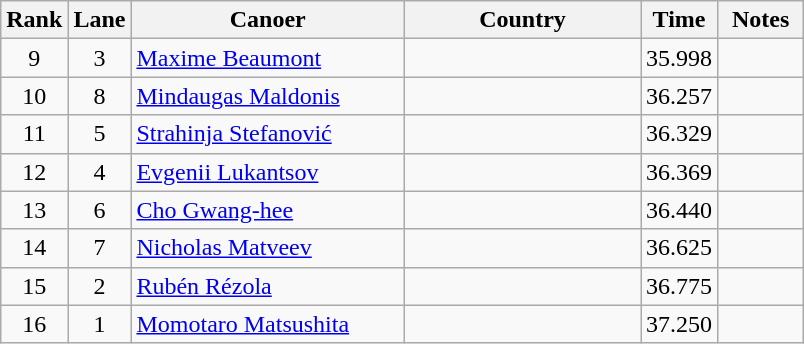<table class="wikitable" style="text-align:center;">
<tr>
<th width=30>Rank</th>
<th width=30>Lane</th>
<th width=175>Canoer</th>
<th width=150>Country</th>
<th width=30>Time</th>
<th width=50>Notes</th>
</tr>
<tr>
<td>9</td>
<td>3</td>
<td align=left><a href='#'>Maxime Beaumont</a></td>
<td align=left></td>
<td>35.998</td>
<td></td>
</tr>
<tr>
<td>10</td>
<td>8</td>
<td align=left><a href='#'>Mindaugas Maldonis</a></td>
<td align=left></td>
<td>36.257</td>
<td></td>
</tr>
<tr>
<td>11</td>
<td>5</td>
<td align=left><a href='#'>Strahinja Stefanović</a></td>
<td align=left></td>
<td>36.329</td>
<td></td>
</tr>
<tr>
<td>12</td>
<td>4</td>
<td align=left><a href='#'>Evgenii Lukantsov</a></td>
<td align=left></td>
<td>36.369</td>
<td></td>
</tr>
<tr>
<td>13</td>
<td>6</td>
<td align=left><a href='#'>Cho Gwang-hee</a></td>
<td align=left></td>
<td>36.440</td>
<td></td>
</tr>
<tr>
<td>14</td>
<td>7</td>
<td align=left><a href='#'>Nicholas Matveev</a></td>
<td align=left></td>
<td>36.625</td>
<td></td>
</tr>
<tr>
<td>15</td>
<td>2</td>
<td align=left><a href='#'>Rubén Rézola</a></td>
<td align=left></td>
<td>36.775</td>
<td></td>
</tr>
<tr>
<td>16</td>
<td>1</td>
<td align=left><a href='#'>Momotaro Matsushita</a></td>
<td align=left></td>
<td>37.250</td>
<td></td>
</tr>
</table>
